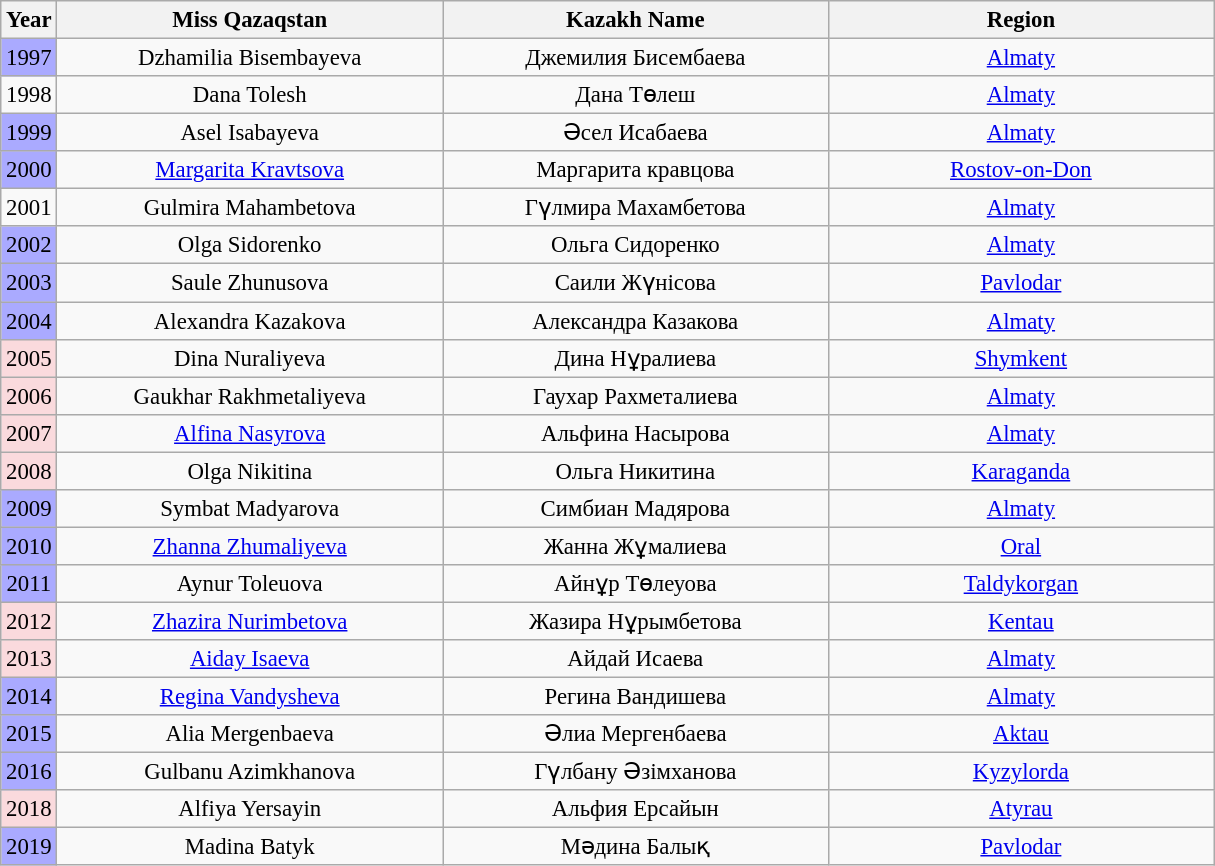<table class="wikitable sortable" style="font-size:95%; text-align:center;">
<tr>
<th !width="60">Year</th>
<th width="250">Miss Qazaqstan</th>
<th width="250">Kazakh Name</th>
<th width="250">Region</th>
</tr>
<tr>
<td style="background:#AAAAFF;">1997</td>
<td>Dzhamilia Bisembayeva</td>
<td>Джемилия Бисембаева</td>
<td><a href='#'>Almaty</a></td>
</tr>
<tr>
<td>1998</td>
<td>Dana Tolesh</td>
<td>Дана Төлеш</td>
<td><a href='#'>Almaty</a></td>
</tr>
<tr>
<td style="background:#AAAAFF;">1999</td>
<td>Asel Isabayeva</td>
<td>Әсел Исабаева</td>
<td><a href='#'>Almaty</a></td>
</tr>
<tr>
<td style="background:#AAAAFF;">2000</td>
<td><a href='#'>Margarita Kravtsova</a></td>
<td>Маргарита кравцова</td>
<td><a href='#'>Rostov-on-Don</a></td>
</tr>
<tr>
<td>2001</td>
<td>Gulmira Mahambetova</td>
<td>Гүлмира Махамбетова</td>
<td><a href='#'>Almaty</a></td>
</tr>
<tr>
<td style="background:#AAAAFF;">2002</td>
<td>Olga Sidorenko</td>
<td>Ольга Сидоренко</td>
<td><a href='#'>Almaty</a></td>
</tr>
<tr>
<td style="background:#AAAAFF;">2003</td>
<td>Saule Zhunusova</td>
<td>Саили Жүнісова</td>
<td><a href='#'>Pavlodar</a></td>
</tr>
<tr>
<td style="background:#AAAAFF;">2004</td>
<td>Alexandra Kazakova</td>
<td>Александра Казакова</td>
<td><a href='#'>Almaty</a></td>
</tr>
<tr>
<td style="background:#fadadd;">2005</td>
<td>Dina Nuraliyeva</td>
<td>Дина Нұралиева</td>
<td><a href='#'>Shymkent</a></td>
</tr>
<tr>
<td style="background:#fadadd;">2006</td>
<td>Gaukhar Rakhmetaliyeva</td>
<td>Гаухар Рахметалиева</td>
<td><a href='#'>Almaty</a></td>
</tr>
<tr>
<td style="background:#fadadd;">2007</td>
<td><a href='#'>Alfina Nasyrova</a></td>
<td>Альфина Насырова</td>
<td><a href='#'>Almaty</a></td>
</tr>
<tr>
<td style="background:#fadadd;">2008</td>
<td>Olga Nikitina</td>
<td>Ольга Никитина</td>
<td><a href='#'>Karaganda</a></td>
</tr>
<tr>
<td style="background:#AAAAFF;">2009</td>
<td>Symbat Madyarova</td>
<td>Симбиан Мадярова</td>
<td><a href='#'>Almaty</a></td>
</tr>
<tr>
<td style="background:#AAAAFF;">2010</td>
<td><a href='#'>Zhanna Zhumaliyeva</a></td>
<td>Жанна Жұмалиева</td>
<td><a href='#'>Oral</a></td>
</tr>
<tr>
<td style="background:#AAAAFF;">2011</td>
<td>Aynur Toleuova</td>
<td>Айнұр Төлеуова</td>
<td><a href='#'>Taldykorgan</a></td>
</tr>
<tr>
<td style="background:#fadadd;">2012</td>
<td><a href='#'>Zhazira Nurimbetova</a></td>
<td>Жазира Нұрымбетова</td>
<td><a href='#'>Kentau</a></td>
</tr>
<tr>
<td style="background:#fadadd;">2013</td>
<td><a href='#'>Aiday Isaeva</a></td>
<td>Айдай Исаева</td>
<td><a href='#'>Almaty</a></td>
</tr>
<tr>
<td style="background:#AAAAFF;">2014</td>
<td><a href='#'>Regina Vandysheva</a></td>
<td>Регина Вандишева</td>
<td><a href='#'>Almaty</a></td>
</tr>
<tr>
<td style="background:#AAAAFF;">2015</td>
<td>Alia Mergenbaeva</td>
<td>Әлиа Мергенбаева</td>
<td><a href='#'>Aktau</a></td>
</tr>
<tr>
<td style="background:#AAAAFF;">2016</td>
<td>Gulbanu Azimkhanova</td>
<td>Гүлбану Әзімханова</td>
<td><a href='#'>Kyzylorda</a></td>
</tr>
<tr>
<td style="background:#fadadd;">2018</td>
<td>Alfiya Yersayin</td>
<td>Альфия Ерсайын</td>
<td><a href='#'>Atyrau</a></td>
</tr>
<tr>
<td style="background:#AAAAFF;">2019</td>
<td>Madina Batyk</td>
<td>Мәдина Балық</td>
<td><a href='#'>Pavlodar</a></td>
</tr>
</table>
